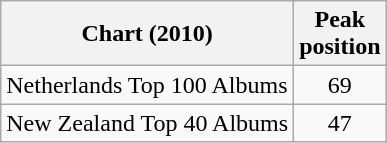<table class="wikitable">
<tr>
<th>Chart (2010)</th>
<th>Peak<br>position</th>
</tr>
<tr>
<td>Netherlands Top 100 Albums</td>
<td align="center">69</td>
</tr>
<tr>
<td>New Zealand Top 40 Albums</td>
<td align="center">47</td>
</tr>
</table>
